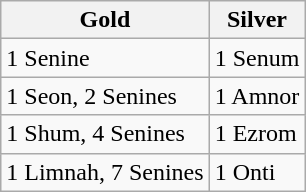<table class="wikitable">
<tr>
<th>Gold</th>
<th>Silver</th>
</tr>
<tr>
<td>1 Senine</td>
<td>1 Senum</td>
</tr>
<tr>
<td>1 Seon, 2 Senines</td>
<td>1 Amnor</td>
</tr>
<tr>
<td>1 Shum, 4 Senines</td>
<td>1 Ezrom</td>
</tr>
<tr>
<td>1 Limnah, 7 Senines</td>
<td>1 Onti</td>
</tr>
</table>
